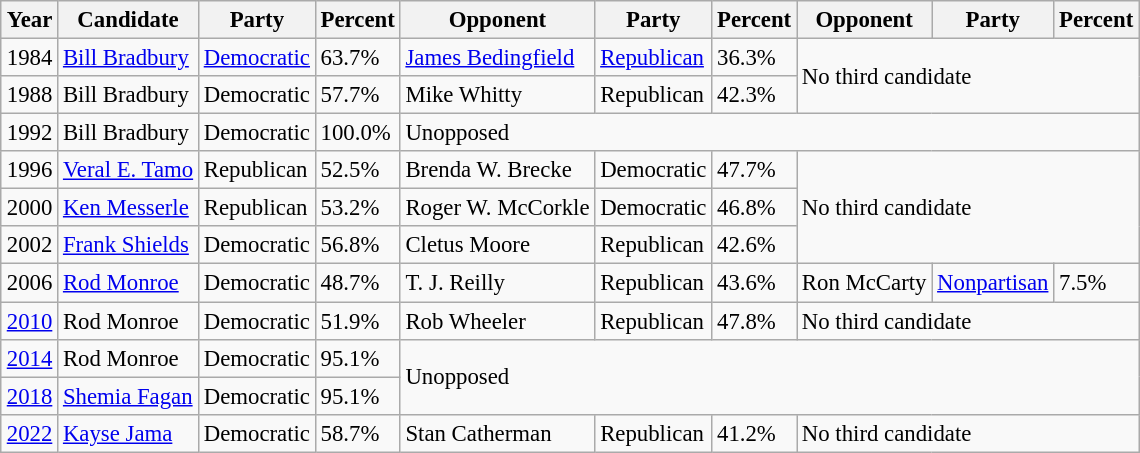<table class="wikitable sortable" style="margin:0.5em auto; font-size:95%;">
<tr>
<th>Year</th>
<th>Candidate</th>
<th>Party</th>
<th>Percent</th>
<th>Opponent</th>
<th>Party</th>
<th>Percent</th>
<th>Opponent</th>
<th>Party</th>
<th>Percent</th>
</tr>
<tr>
<td>1984</td>
<td><a href='#'>Bill Bradbury</a></td>
<td><a href='#'>Democratic</a></td>
<td>63.7%</td>
<td><a href='#'>James Bedingfield</a></td>
<td><a href='#'>Republican</a></td>
<td>36.3%</td>
<td colspan=3 rowspan=2>No third candidate</td>
</tr>
<tr>
<td>1988</td>
<td>Bill Bradbury</td>
<td>Democratic</td>
<td>57.7%</td>
<td>Mike Whitty</td>
<td>Republican</td>
<td>42.3%</td>
</tr>
<tr>
<td>1992</td>
<td>Bill Bradbury</td>
<td>Democratic</td>
<td>100.0%</td>
<td colspan=6>Unopposed</td>
</tr>
<tr>
<td>1996</td>
<td><a href='#'>Veral E. Tamo</a></td>
<td>Republican</td>
<td>52.5%</td>
<td>Brenda W. Brecke</td>
<td>Democratic</td>
<td>47.7%</td>
<td colspan=3 rowspan=3>No third candidate</td>
</tr>
<tr>
<td>2000</td>
<td><a href='#'>Ken Messerle</a></td>
<td>Republican</td>
<td>53.2%</td>
<td>Roger W. McCorkle</td>
<td>Democratic</td>
<td>46.8%</td>
</tr>
<tr>
<td>2002</td>
<td><a href='#'>Frank Shields</a></td>
<td>Democratic</td>
<td>56.8%</td>
<td>Cletus Moore</td>
<td>Republican</td>
<td>42.6%</td>
</tr>
<tr>
<td>2006</td>
<td><a href='#'>Rod Monroe</a></td>
<td>Democratic</td>
<td>48.7%</td>
<td>T. J. Reilly</td>
<td>Republican</td>
<td>43.6%</td>
<td>Ron McCarty</td>
<td><a href='#'>Nonpartisan</a></td>
<td>7.5%</td>
</tr>
<tr>
<td><a href='#'>2010</a></td>
<td>Rod Monroe</td>
<td>Democratic</td>
<td>51.9%</td>
<td>Rob Wheeler</td>
<td>Republican</td>
<td>47.8%</td>
<td colspan=3>No third candidate</td>
</tr>
<tr>
<td><a href='#'>2014</a></td>
<td>Rod Monroe</td>
<td>Democratic</td>
<td>95.1%</td>
<td colspan=6 rowspan=2>Unopposed</td>
</tr>
<tr>
<td><a href='#'>2018</a></td>
<td><a href='#'>Shemia Fagan</a></td>
<td>Democratic</td>
<td>95.1%</td>
</tr>
<tr>
<td><a href='#'>2022</a></td>
<td><a href='#'>Kayse Jama</a></td>
<td>Democratic</td>
<td>58.7%</td>
<td>Stan Catherman</td>
<td>Republican</td>
<td>41.2%</td>
<td colspan=3>No third candidate</td>
</tr>
</table>
